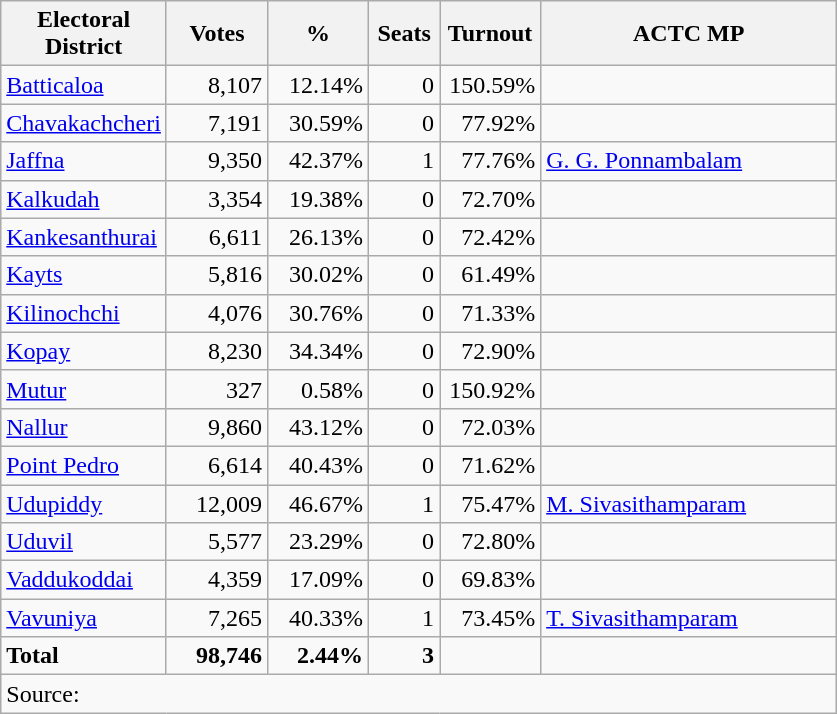<table class="wikitable" border="1" style="text-align:right;">
<tr>
<th align=left width="100">Electoral District</th>
<th align=left width="60">Votes</th>
<th align=left width="60">%</th>
<th align=left width="40">Seats</th>
<th align=left width="60">Turnout</th>
<th align=left width="190">ACTC MP</th>
</tr>
<tr>
<td align=left><a href='#'>Batticaloa</a></td>
<td>8,107</td>
<td>12.14%</td>
<td>0</td>
<td>150.59%</td>
<td></td>
</tr>
<tr>
<td align=left><a href='#'>Chavakachcheri</a></td>
<td>7,191</td>
<td>30.59%</td>
<td>0</td>
<td>77.92%</td>
<td></td>
</tr>
<tr>
<td align=left><a href='#'>Jaffna</a></td>
<td>9,350</td>
<td>42.37%</td>
<td>1</td>
<td>77.76%</td>
<td align=left><a href='#'>G. G. Ponnambalam</a></td>
</tr>
<tr>
<td align=left><a href='#'>Kalkudah</a></td>
<td>3,354</td>
<td>19.38%</td>
<td>0</td>
<td>72.70%</td>
<td></td>
</tr>
<tr>
<td align=left><a href='#'>Kankesanthurai</a></td>
<td>6,611</td>
<td>26.13%</td>
<td>0</td>
<td>72.42%</td>
<td></td>
</tr>
<tr>
<td align=left><a href='#'>Kayts</a></td>
<td>5,816</td>
<td>30.02%</td>
<td>0</td>
<td>61.49%</td>
<td></td>
</tr>
<tr>
<td align=left><a href='#'>Kilinochchi</a></td>
<td>4,076</td>
<td>30.76%</td>
<td>0</td>
<td>71.33%</td>
<td></td>
</tr>
<tr>
<td align=left><a href='#'>Kopay</a></td>
<td>8,230</td>
<td>34.34%</td>
<td>0</td>
<td>72.90%</td>
<td></td>
</tr>
<tr>
<td align=left><a href='#'>Mutur</a></td>
<td>327</td>
<td>0.58%</td>
<td>0</td>
<td>150.92%</td>
<td></td>
</tr>
<tr>
<td align=left><a href='#'>Nallur</a></td>
<td>9,860</td>
<td>43.12%</td>
<td>0</td>
<td>72.03%</td>
<td></td>
</tr>
<tr>
<td align=left><a href='#'>Point Pedro</a></td>
<td>6,614</td>
<td>40.43%</td>
<td>0</td>
<td>71.62%</td>
<td></td>
</tr>
<tr>
<td align=left><a href='#'>Udupiddy</a></td>
<td>12,009</td>
<td>46.67%</td>
<td>1</td>
<td>75.47%</td>
<td align=left><a href='#'>M. Sivasithamparam</a></td>
</tr>
<tr>
<td align=left><a href='#'>Uduvil</a></td>
<td>5,577</td>
<td>23.29%</td>
<td>0</td>
<td>72.80%</td>
<td></td>
</tr>
<tr>
<td align=left><a href='#'>Vaddukoddai</a></td>
<td>4,359</td>
<td>17.09%</td>
<td>0</td>
<td>69.83%</td>
<td></td>
</tr>
<tr>
<td align=left><a href='#'>Vavuniya</a></td>
<td>7,265</td>
<td>40.33%</td>
<td>1</td>
<td>73.45%</td>
<td align=left><a href='#'>T. Sivasithamparam</a></td>
</tr>
<tr>
<td align=left><strong>Total</strong></td>
<td><strong>98,746</strong></td>
<td><strong>2.44%</strong></td>
<td><strong>3</strong></td>
<td></td>
<td></td>
</tr>
<tr>
<td align=left colspan=6>Source:</td>
</tr>
</table>
